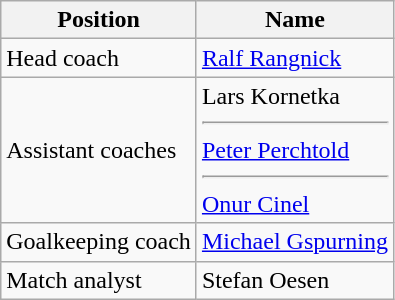<table class="wikitable">
<tr>
<th>Position</th>
<th>Name</th>
</tr>
<tr>
<td>Head coach</td>
<td> <a href='#'>Ralf Rangnick</a></td>
</tr>
<tr>
<td>Assistant coaches</td>
<td> Lars Kornetka<hr> <a href='#'>Peter Perchtold</a><hr> <a href='#'>Onur Cinel</a></td>
</tr>
<tr>
<td>Goalkeeping coach</td>
<td> <a href='#'>Michael Gspurning</a></td>
</tr>
<tr>
<td>Match analyst</td>
<td> Stefan Oesen</td>
</tr>
</table>
